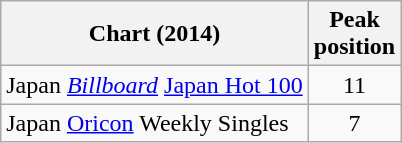<table class="wikitable">
<tr>
<th>Chart (2014)</th>
<th>Peak<br>position</th>
</tr>
<tr>
<td>Japan <em><a href='#'>Billboard</a></em> <a href='#'>Japan Hot 100</a></td>
<td align="center">11</td>
</tr>
<tr>
<td>Japan <a href='#'>Oricon</a> Weekly Singles</td>
<td align="center">7</td>
</tr>
</table>
